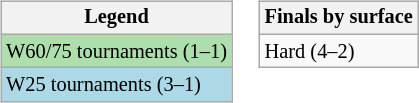<table>
<tr valign=top>
<td><br><table class="wikitable" style="font-size:85%">
<tr>
<th>Legend</th>
</tr>
<tr style="background:#addfad;">
<td>W60/75 tournaments (1–1)</td>
</tr>
<tr style="background:lightblue;">
<td>W25 tournaments (3–1)</td>
</tr>
</table>
</td>
<td><br><table class="wikitable" style="font-size:85%">
<tr>
<th>Finals by surface</th>
</tr>
<tr>
<td>Hard (4–2)</td>
</tr>
</table>
</td>
</tr>
</table>
